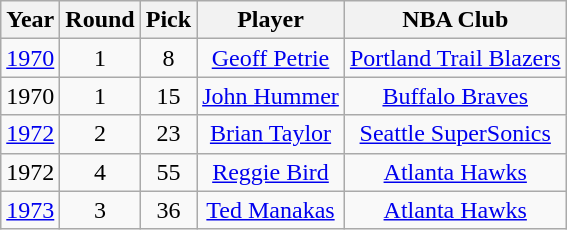<table class="wikitable">
<tr align="center">
<th>Year</th>
<th>Round</th>
<th>Pick</th>
<th>Player</th>
<th>NBA Club</th>
</tr>
<tr align="center">
<td><a href='#'>1970</a></td>
<td>1</td>
<td>8</td>
<td><a href='#'>Geoff Petrie</a></td>
<td><a href='#'>Portland Trail Blazers</a></td>
</tr>
<tr align="center">
<td>1970</td>
<td>1</td>
<td>15</td>
<td><a href='#'>John Hummer</a></td>
<td><a href='#'>Buffalo Braves</a></td>
</tr>
<tr align="center">
<td><a href='#'>1972</a></td>
<td>2</td>
<td>23</td>
<td><a href='#'>Brian Taylor</a></td>
<td><a href='#'>Seattle SuperSonics</a></td>
</tr>
<tr align="center">
<td>1972</td>
<td>4</td>
<td>55</td>
<td><a href='#'>Reggie Bird</a></td>
<td><a href='#'>Atlanta Hawks</a></td>
</tr>
<tr align="center">
<td><a href='#'>1973</a></td>
<td>3</td>
<td>36</td>
<td><a href='#'>Ted Manakas</a></td>
<td><a href='#'>Atlanta Hawks</a></td>
</tr>
</table>
